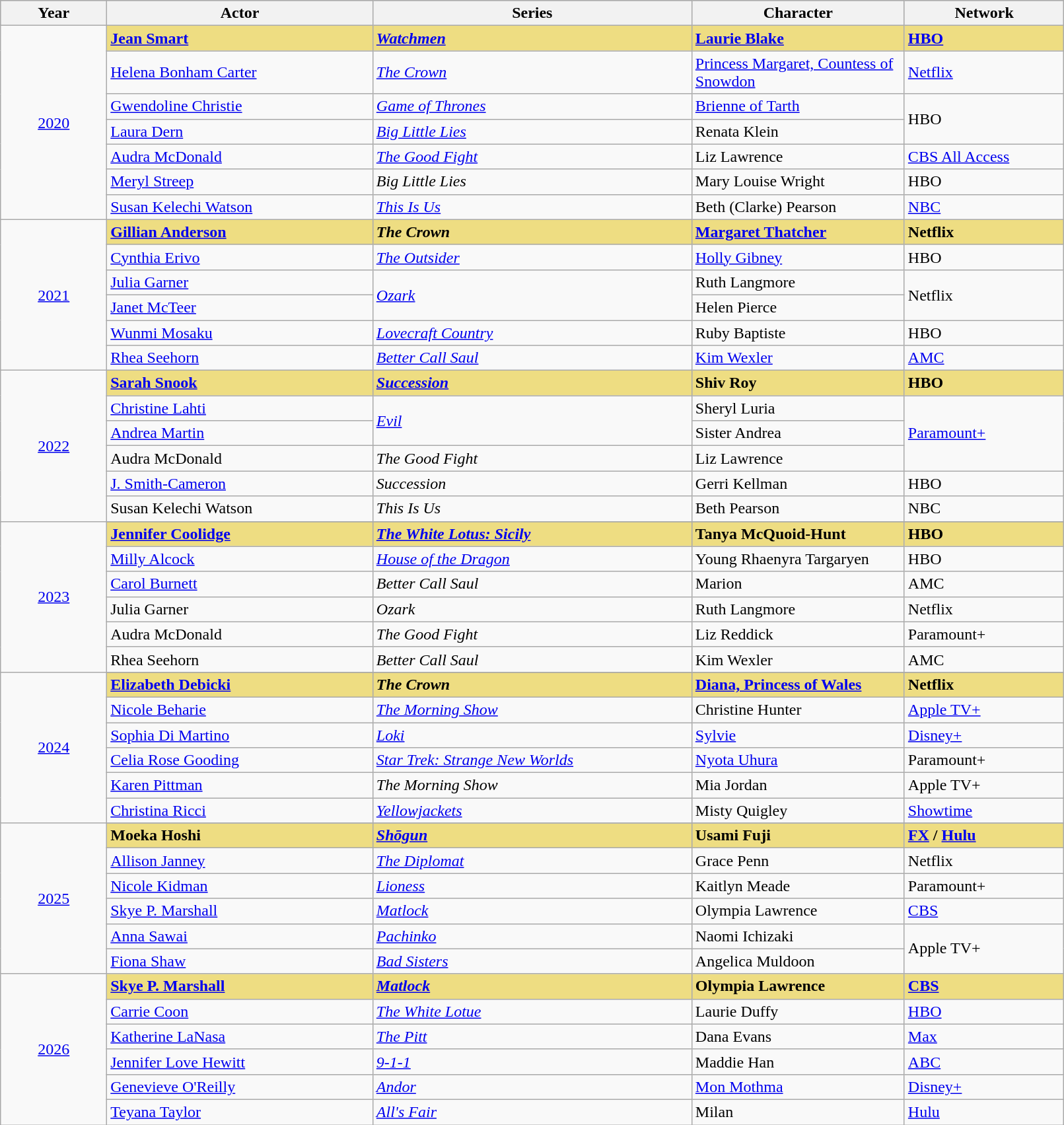<table class="wikitable" style="width:85%">
<tr style="background:#bebebe;">
<th style="width:10%;">Year</th>
<th style="wodth:25%;">Actor</th>
<th style="width:30%;">Series</th>
<th style="width:20%;">Character</th>
<th style="width:15%;">Network</th>
</tr>
<tr>
<td rowspan="7" style="text-align:center;"><a href='#'>2020</a><br></td>
<td style="background:#EEDD82;"><strong><a href='#'>Jean Smart</a></strong></td>
<td style="background:#EEDD82;"><strong><em><a href='#'>Watchmen</a></em></strong></td>
<td style="background:#EEDD82;"><strong><a href='#'>Laurie Blake</a></strong></td>
<td style="background:#EEDD82;"><strong><a href='#'>HBO</a></strong></td>
</tr>
<tr>
<td><a href='#'>Helena Bonham Carter</a></td>
<td><em><a href='#'>The Crown</a></em></td>
<td><a href='#'>Princess Margaret, Countess of Snowdon</a></td>
<td><a href='#'>Netflix</a></td>
</tr>
<tr>
<td><a href='#'>Gwendoline Christie</a></td>
<td><em><a href='#'>Game of Thrones</a></em></td>
<td><a href='#'>Brienne of Tarth</a></td>
<td rowspan="2">HBO</td>
</tr>
<tr>
<td><a href='#'>Laura Dern</a></td>
<td><em><a href='#'>Big Little Lies</a></em></td>
<td>Renata Klein</td>
</tr>
<tr>
<td><a href='#'>Audra McDonald</a></td>
<td><em><a href='#'>The Good Fight</a></em></td>
<td>Liz Lawrence</td>
<td><a href='#'>CBS All Access</a></td>
</tr>
<tr>
<td><a href='#'>Meryl Streep</a></td>
<td><em>Big Little Lies</em></td>
<td>Mary Louise Wright</td>
<td>HBO</td>
</tr>
<tr>
<td><a href='#'>Susan Kelechi Watson</a></td>
<td><em><a href='#'>This Is Us</a></em></td>
<td>Beth (Clarke) Pearson</td>
<td><a href='#'>NBC</a></td>
</tr>
<tr>
<td rowspan="6" style="text-align:center;"><a href='#'>2021</a><br></td>
<td style="background:#EEDD82;"><strong><a href='#'>Gillian Anderson</a></strong></td>
<td style="background:#EEDD82;"><strong><em>The Crown</em></strong></td>
<td style="background:#EEDD82;"><strong><a href='#'>Margaret Thatcher</a></strong></td>
<td style="background:#EEDD82;"><strong>Netflix</strong></td>
</tr>
<tr>
<td><a href='#'>Cynthia Erivo</a></td>
<td><em><a href='#'>The Outsider</a></em></td>
<td><a href='#'>Holly Gibney</a></td>
<td>HBO</td>
</tr>
<tr>
<td><a href='#'>Julia Garner</a></td>
<td rowspan="2"><em><a href='#'>Ozark</a></em></td>
<td>Ruth Langmore</td>
<td rowspan="2">Netflix</td>
</tr>
<tr>
<td><a href='#'>Janet McTeer</a></td>
<td>Helen Pierce</td>
</tr>
<tr>
<td><a href='#'>Wunmi Mosaku</a></td>
<td><em><a href='#'>Lovecraft Country</a></em></td>
<td>Ruby Baptiste</td>
<td>HBO</td>
</tr>
<tr>
<td><a href='#'>Rhea Seehorn</a></td>
<td><em><a href='#'>Better Call Saul</a></em></td>
<td><a href='#'>Kim Wexler</a></td>
<td><a href='#'>AMC</a></td>
</tr>
<tr>
<td rowspan="6" style="text-align:center;"><a href='#'>2022</a><br></td>
<td style="background:#EEDD82;"><strong><a href='#'>Sarah Snook</a></strong></td>
<td style="background:#EEDD82;"><strong><em><a href='#'>Succession</a></em></strong></td>
<td style="background:#EEDD82;"><strong>Shiv Roy</strong></td>
<td style="background:#EEDD82;"><strong>HBO</strong></td>
</tr>
<tr>
<td><a href='#'>Christine Lahti</a></td>
<td rowspan="2"><em><a href='#'>Evil</a></em></td>
<td>Sheryl Luria</td>
<td rowspan="3"><a href='#'>Paramount+</a></td>
</tr>
<tr>
<td><a href='#'>Andrea Martin</a></td>
<td>Sister Andrea</td>
</tr>
<tr>
<td>Audra McDonald</td>
<td><em>The Good Fight</em></td>
<td>Liz Lawrence</td>
</tr>
<tr>
<td><a href='#'>J. Smith-Cameron</a></td>
<td><em>Succession</em></td>
<td>Gerri Kellman</td>
<td>HBO</td>
</tr>
<tr>
<td>Susan Kelechi Watson</td>
<td><em>This Is Us</em></td>
<td>Beth Pearson</td>
<td>NBC</td>
</tr>
<tr>
<td rowspan="7" style="text-align:center;"><a href='#'>2023</a><br></td>
</tr>
<tr style="background:#EEDD82;">
<td><strong><a href='#'>Jennifer Coolidge</a></strong></td>
<td><strong><em><a href='#'>The White Lotus: Sicily</a></em></strong></td>
<td><strong>Tanya McQuoid-Hunt</strong></td>
<td><strong>HBO</strong></td>
</tr>
<tr>
<td><a href='#'>Milly Alcock</a></td>
<td><em><a href='#'>House of the Dragon</a></em></td>
<td>Young Rhaenyra Targaryen</td>
<td>HBO</td>
</tr>
<tr>
<td><a href='#'>Carol Burnett</a></td>
<td><em>Better Call Saul</em></td>
<td>Marion</td>
<td>AMC</td>
</tr>
<tr>
<td>Julia Garner</td>
<td><em>Ozark</em></td>
<td>Ruth Langmore</td>
<td>Netflix</td>
</tr>
<tr>
<td>Audra McDonald</td>
<td><em>The Good Fight</em></td>
<td>Liz Reddick</td>
<td>Paramount+</td>
</tr>
<tr>
<td>Rhea Seehorn</td>
<td><em>Better Call Saul</em></td>
<td>Kim Wexler</td>
<td>AMC</td>
</tr>
<tr>
<td rowspan="7" style="text-align:center;"><a href='#'>2024</a><br></td>
</tr>
<tr style="background:#EEDD82;">
<td><strong><a href='#'>Elizabeth Debicki</a></strong></td>
<td><strong><em>The Crown</em></strong></td>
<td><strong><a href='#'>Diana, Princess of Wales</a></strong></td>
<td><strong>Netflix</strong></td>
</tr>
<tr>
<td><a href='#'>Nicole Beharie</a></td>
<td><em><a href='#'>The Morning Show</a></em></td>
<td>Christine Hunter</td>
<td><a href='#'>Apple TV+</a></td>
</tr>
<tr>
<td><a href='#'>Sophia Di Martino</a></td>
<td><em><a href='#'>Loki</a></em></td>
<td><a href='#'>Sylvie</a></td>
<td><a href='#'>Disney+</a></td>
</tr>
<tr>
<td><a href='#'>Celia Rose Gooding</a></td>
<td><em><a href='#'>Star Trek: Strange New Worlds</a></em></td>
<td><a href='#'>Nyota Uhura</a></td>
<td>Paramount+</td>
</tr>
<tr>
<td><a href='#'>Karen Pittman</a></td>
<td><em>The Morning Show</em></td>
<td>Mia Jordan</td>
<td>Apple TV+</td>
</tr>
<tr>
<td><a href='#'>Christina Ricci</a></td>
<td><em><a href='#'>Yellowjackets</a></em></td>
<td>Misty Quigley</td>
<td><a href='#'>Showtime</a></td>
</tr>
<tr>
<td rowspan="7" style="text-align:center;"><a href='#'>2025</a><br></td>
</tr>
<tr style="background:#EEDD82;">
<td><strong>Moeka Hoshi</strong></td>
<td><strong><em><a href='#'>Shōgun</a></em></strong></td>
<td><strong>Usami Fuji</strong></td>
<td><strong><a href='#'>FX</a> / <a href='#'>Hulu</a></strong></td>
</tr>
<tr>
<td><a href='#'>Allison Janney</a></td>
<td><em><a href='#'>The Diplomat</a></em></td>
<td>Grace Penn</td>
<td>Netflix</td>
</tr>
<tr>
<td><a href='#'>Nicole Kidman</a></td>
<td><em><a href='#'>Lioness</a></em></td>
<td>Kaitlyn Meade</td>
<td>Paramount+</td>
</tr>
<tr>
<td><a href='#'>Skye P. Marshall</a></td>
<td><em><a href='#'>Matlock</a></em></td>
<td>Olympia Lawrence</td>
<td><a href='#'>CBS</a></td>
</tr>
<tr>
<td><a href='#'>Anna Sawai</a></td>
<td><em><a href='#'>Pachinko</a></em></td>
<td>Naomi Ichizaki</td>
<td rowspan="2">Apple TV+</td>
</tr>
<tr>
<td><a href='#'>Fiona Shaw</a></td>
<td><em><a href='#'>Bad Sisters</a></em></td>
<td>Angelica Muldoon</td>
</tr>
<tr>
<td rowspan="6" style="text-align:center;"><a href='#'>2026</a><br></td>
<td style="background:#EEDD82;"><strong><a href='#'>Skye P. Marshall</a></strong></td>
<td style="background:#EEDD82;"><strong><em><a href='#'>Matlock</a></em></strong></td>
<td style="background:#EEDD82;"><strong>Olympia Lawrence</strong></td>
<td style="background:#EEDD82;"><strong><a href='#'>CBS</a></strong></td>
</tr>
<tr>
<td><a href='#'>Carrie Coon</a></td>
<td><em><a href='#'>The White Lotue</a></em></td>
<td>Laurie Duffy</td>
<td><a href='#'>HBO</a></td>
</tr>
<tr>
<td><a href='#'>Katherine LaNasa</a></td>
<td><em><a href='#'>The Pitt</a></em></td>
<td>Dana Evans</td>
<td><a href='#'> Max</a></td>
</tr>
<tr>
<td><a href='#'>Jennifer Love Hewitt</a></td>
<td><em><a href='#'>9-1-1</a></em></td>
<td>Maddie Han</td>
<td><a href='#'>ABC</a></td>
</tr>
<tr>
<td><a href='#'>Genevieve O'Reilly</a></td>
<td><em><a href='#'>Andor</a></em></td>
<td><a href='#'>Mon Mothma</a></td>
<td><a href='#'>Disney+</a></td>
</tr>
<tr>
<td><a href='#'>Teyana Taylor</a></td>
<td><em><a href='#'>All's Fair</a></em></td>
<td>Milan</td>
<td><a href='#'>Hulu</a></td>
</tr>
</table>
